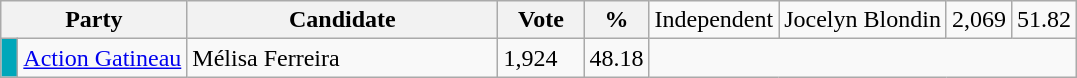<table class="wikitable">
<tr>
<th bgcolor="#DDDDFF" width="100px" colspan="2">Party</th>
<th bgcolor="#DDDDFF" width="200px">Candidate</th>
<th bgcolor="#DDDDFF" width="50px">Vote</th>
<th bgcolor="#DDDDFF" width="30px">%<br></th>
<td>Independent</td>
<td>Jocelyn Blondin</td>
<td>2,069</td>
<td>51.82</td>
</tr>
<tr>
<td bgcolor=#00a7ba> </td>
<td><a href='#'>Action Gatineau</a></td>
<td>Mélisa Ferreira</td>
<td>1,924</td>
<td>48.18</td>
</tr>
</table>
